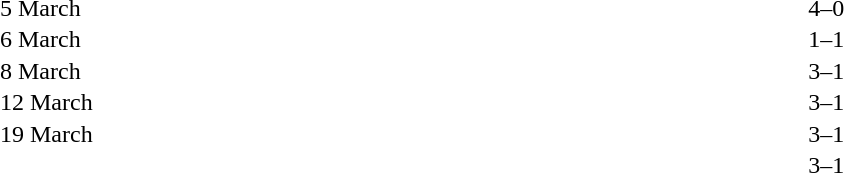<table cellspacing=1 width=70%>
<tr>
<th width=25%></th>
<th width=30%></th>
<th width=15%></th>
<th width=30%></th>
</tr>
<tr>
<td>5 March</td>
<td align=right></td>
<td align=center>4–0</td>
<td></td>
</tr>
<tr>
<td>6 March</td>
<td align=right></td>
<td align=center>1–1</td>
<td></td>
</tr>
<tr>
<td>8 March</td>
<td align=right></td>
<td align=center>3–1</td>
<td></td>
</tr>
<tr>
<td>12 March</td>
<td align=right></td>
<td align=center>3–1</td>
<td></td>
</tr>
<tr>
<td>19 March</td>
<td align=right></td>
<td align=center>3–1</td>
<td></td>
</tr>
<tr>
<td></td>
<td align=right></td>
<td align=center>3–1</td>
<td></td>
</tr>
</table>
